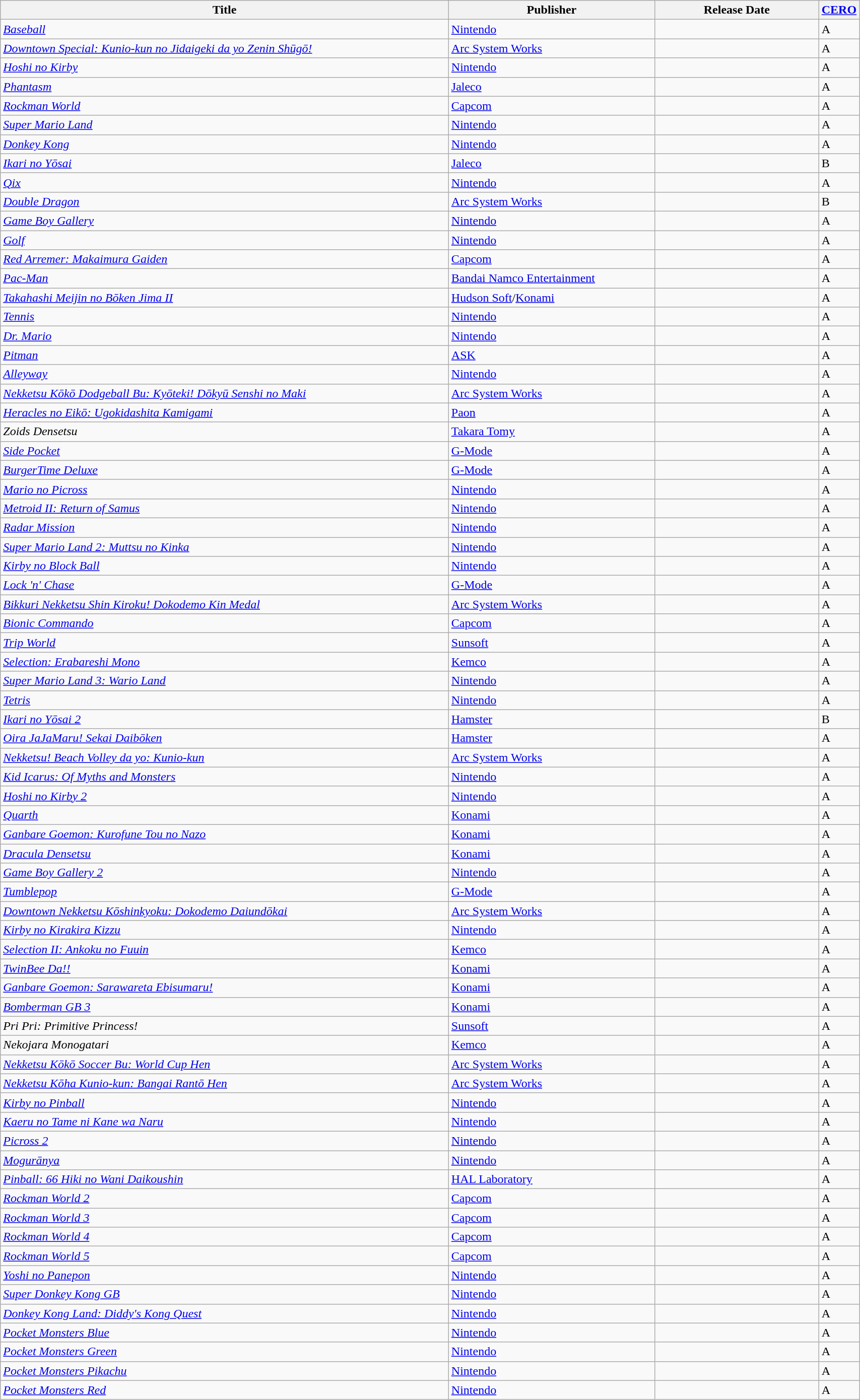<table class="wikitable sortable" style="width:90%">
<tr>
<th width="55%">Title</th>
<th width="25%">Publisher</th>
<th width="20%">Release Date</th>
<th width="10%"><a href='#'>CERO</a></th>
</tr>
<tr>
<td><em><a href='#'>Baseball</a></em></td>
<td><a href='#'>Nintendo</a></td>
<td></td>
<td>A</td>
</tr>
<tr>
<td><em><a href='#'>Downtown Special: Kunio-kun no Jidaigeki da yo Zenin Shūgō!</a></em></td>
<td><a href='#'>Arc System Works</a></td>
<td></td>
<td>A</td>
</tr>
<tr>
<td><em><a href='#'>Hoshi no Kirby</a></em></td>
<td><a href='#'>Nintendo</a></td>
<td></td>
<td>A</td>
</tr>
<tr>
<td><em><a href='#'>Phantasm</a></em></td>
<td><a href='#'>Jaleco</a></td>
<td></td>
<td>A</td>
</tr>
<tr>
<td><em><a href='#'>Rockman World</a></em></td>
<td><a href='#'>Capcom</a></td>
<td></td>
<td>A</td>
</tr>
<tr>
<td><em><a href='#'>Super Mario Land</a></em></td>
<td><a href='#'>Nintendo</a></td>
<td></td>
<td>A</td>
</tr>
<tr>
<td><em><a href='#'>Donkey Kong</a></em></td>
<td><a href='#'>Nintendo</a></td>
<td></td>
<td>A</td>
</tr>
<tr>
<td><em><a href='#'>Ikari no Yōsai</a></em></td>
<td><a href='#'>Jaleco</a></td>
<td></td>
<td>B</td>
</tr>
<tr>
<td><em><a href='#'>Qix</a></em></td>
<td><a href='#'>Nintendo</a></td>
<td></td>
<td>A</td>
</tr>
<tr>
<td><em><a href='#'>Double Dragon</a></em></td>
<td><a href='#'>Arc System Works</a></td>
<td></td>
<td>B</td>
</tr>
<tr>
<td><em><a href='#'>Game Boy Gallery</a></em></td>
<td><a href='#'>Nintendo</a></td>
<td></td>
<td>A</td>
</tr>
<tr>
<td><em><a href='#'>Golf</a></em></td>
<td><a href='#'>Nintendo</a></td>
<td></td>
<td>A</td>
</tr>
<tr>
<td><em><a href='#'>Red Arremer: Makaimura Gaiden</a></em></td>
<td><a href='#'>Capcom</a></td>
<td></td>
<td>A</td>
</tr>
<tr>
<td><em><a href='#'>Pac-Man</a></em></td>
<td><a href='#'>Bandai Namco Entertainment</a></td>
<td></td>
<td>A</td>
</tr>
<tr>
<td><em><a href='#'>Takahashi Meijin no Bōken Jima II</a></em></td>
<td><a href='#'>Hudson Soft</a>/<a href='#'>Konami</a></td>
<td></td>
<td>A</td>
</tr>
<tr>
<td><em><a href='#'>Tennis</a></em></td>
<td><a href='#'>Nintendo</a></td>
<td></td>
<td>A</td>
</tr>
<tr>
<td><em><a href='#'>Dr. Mario</a></em></td>
<td><a href='#'>Nintendo</a></td>
<td></td>
<td>A</td>
</tr>
<tr>
<td><em><a href='#'>Pitman</a></em></td>
<td><a href='#'>ASK</a></td>
<td></td>
<td>A</td>
</tr>
<tr>
<td><em><a href='#'>Alleyway</a></em></td>
<td><a href='#'>Nintendo</a></td>
<td></td>
<td>A</td>
</tr>
<tr>
<td><em><a href='#'>Nekketsu Kōkō Dodgeball Bu: Kyōteki! Dōkyū Senshi no Maki</a></em></td>
<td><a href='#'>Arc System Works</a></td>
<td></td>
<td>A</td>
</tr>
<tr>
<td><em><a href='#'>Heracles no Eikō: Ugokidashita Kamigami</a></em></td>
<td><a href='#'>Paon</a></td>
<td></td>
<td>A</td>
</tr>
<tr>
<td><em>Zoids Densetsu</em></td>
<td><a href='#'>Takara Tomy</a></td>
<td></td>
<td>A</td>
</tr>
<tr>
<td><em><a href='#'>Side Pocket</a></em></td>
<td><a href='#'>G-Mode</a></td>
<td></td>
<td>A</td>
</tr>
<tr>
<td><em><a href='#'>BurgerTime Deluxe</a></em></td>
<td><a href='#'>G-Mode</a></td>
<td></td>
<td>A</td>
</tr>
<tr>
<td><em><a href='#'>Mario no Picross</a></em></td>
<td><a href='#'>Nintendo</a></td>
<td></td>
<td>A</td>
</tr>
<tr>
<td><em><a href='#'>Metroid II: Return of Samus</a></em></td>
<td><a href='#'>Nintendo</a></td>
<td></td>
<td>A</td>
</tr>
<tr>
<td><em><a href='#'>Radar Mission</a></em></td>
<td><a href='#'>Nintendo</a></td>
<td></td>
<td>A</td>
</tr>
<tr>
<td><em><a href='#'>Super Mario Land 2: Muttsu no Kinka</a></em></td>
<td><a href='#'>Nintendo</a></td>
<td></td>
<td>A</td>
</tr>
<tr>
<td><em><a href='#'>Kirby no Block Ball</a></em></td>
<td><a href='#'>Nintendo</a></td>
<td></td>
<td>A</td>
</tr>
<tr>
<td><em><a href='#'>Lock 'n' Chase</a></em></td>
<td><a href='#'>G-Mode</a></td>
<td></td>
<td>A</td>
</tr>
<tr>
<td><em><a href='#'>Bikkuri Nekketsu Shin Kiroku! Dokodemo Kin Medal</a></em></td>
<td><a href='#'>Arc System Works</a></td>
<td></td>
<td>A</td>
</tr>
<tr>
<td><em><a href='#'>Bionic Commando</a></em></td>
<td><a href='#'>Capcom</a></td>
<td></td>
<td>A</td>
</tr>
<tr>
<td><em><a href='#'>Trip World</a></em></td>
<td><a href='#'>Sunsoft</a></td>
<td></td>
<td>A</td>
</tr>
<tr>
<td><em><a href='#'>Selection: Erabareshi Mono</a></em></td>
<td><a href='#'>Kemco</a></td>
<td></td>
<td>A</td>
</tr>
<tr>
<td><em><a href='#'>Super Mario Land 3: Wario Land</a></em></td>
<td><a href='#'>Nintendo</a></td>
<td></td>
<td>A</td>
</tr>
<tr>
<td><em><a href='#'>Tetris</a></em></td>
<td><a href='#'>Nintendo</a></td>
<td></td>
<td>A</td>
</tr>
<tr>
<td><em><a href='#'>Ikari no Yōsai 2</a></em></td>
<td><a href='#'>Hamster</a></td>
<td></td>
<td>B</td>
</tr>
<tr>
<td><em><a href='#'>Oira JaJaMaru! Sekai Daibōken</a></em></td>
<td><a href='#'>Hamster</a></td>
<td></td>
<td>A</td>
</tr>
<tr>
<td><em><a href='#'>Nekketsu! Beach Volley da yo: Kunio-kun</a></em></td>
<td><a href='#'>Arc System Works</a></td>
<td></td>
<td>A</td>
</tr>
<tr>
<td><em><a href='#'>Kid Icarus: Of Myths and Monsters</a></em></td>
<td><a href='#'>Nintendo</a></td>
<td></td>
<td>A</td>
</tr>
<tr>
<td><em><a href='#'>Hoshi no Kirby 2</a></em></td>
<td><a href='#'>Nintendo</a></td>
<td></td>
<td>A</td>
</tr>
<tr>
<td><em><a href='#'>Quarth</a></em></td>
<td><a href='#'>Konami</a></td>
<td></td>
<td>A</td>
</tr>
<tr>
<td><em><a href='#'>Ganbare Goemon: Kurofune Tou no Nazo</a></em></td>
<td><a href='#'>Konami</a></td>
<td></td>
<td>A</td>
</tr>
<tr>
<td><em><a href='#'>Dracula Densetsu</a></em></td>
<td><a href='#'>Konami</a></td>
<td></td>
<td>A</td>
</tr>
<tr>
<td><em><a href='#'>Game Boy Gallery 2</a></em></td>
<td><a href='#'>Nintendo</a></td>
<td></td>
<td>A</td>
</tr>
<tr>
<td><em><a href='#'>Tumblepop</a></em></td>
<td><a href='#'>G-Mode</a></td>
<td></td>
<td>A</td>
</tr>
<tr>
<td><em><a href='#'>Downtown Nekketsu Kōshinkyoku: Dokodemo Daiundōkai</a></em></td>
<td><a href='#'>Arc System Works</a></td>
<td></td>
<td>A</td>
</tr>
<tr>
<td><em><a href='#'>Kirby no Kirakira Kizzu</a></em></td>
<td><a href='#'>Nintendo</a></td>
<td></td>
<td>A</td>
</tr>
<tr>
<td><em><a href='#'>Selection II: Ankoku no Fuuin</a></em></td>
<td><a href='#'>Kemco</a></td>
<td></td>
<td>A</td>
</tr>
<tr>
<td><em><a href='#'>TwinBee Da!!</a></em></td>
<td><a href='#'>Konami</a></td>
<td></td>
<td>A</td>
</tr>
<tr>
<td><em><a href='#'>Ganbare Goemon: Sarawareta Ebisumaru!</a></em></td>
<td><a href='#'>Konami</a></td>
<td></td>
<td>A</td>
</tr>
<tr>
<td><em><a href='#'>Bomberman GB 3</a></em></td>
<td><a href='#'>Konami</a></td>
<td></td>
<td>A</td>
</tr>
<tr>
<td><em>Pri Pri: Primitive Princess!</em></td>
<td><a href='#'>Sunsoft</a></td>
<td></td>
<td>A</td>
</tr>
<tr>
<td><em>Nekojara Monogatari</em></td>
<td><a href='#'>Kemco</a></td>
<td></td>
<td>A</td>
</tr>
<tr>
<td><em><a href='#'>Nekketsu Kōkō Soccer Bu: World Cup Hen</a></em></td>
<td><a href='#'>Arc System Works</a></td>
<td></td>
<td>A</td>
</tr>
<tr>
<td><em><a href='#'>Nekketsu Kōha Kunio-kun: Bangai Rantō Hen</a></em></td>
<td><a href='#'>Arc System Works</a></td>
<td></td>
<td>A</td>
</tr>
<tr>
<td><em><a href='#'>Kirby no Pinball</a></em></td>
<td><a href='#'>Nintendo</a></td>
<td></td>
<td>A</td>
</tr>
<tr>
<td><em><a href='#'>Kaeru no Tame ni Kane wa Naru</a></em></td>
<td><a href='#'>Nintendo</a></td>
<td></td>
<td>A</td>
</tr>
<tr>
<td><em><a href='#'>Picross 2</a></em></td>
<td><a href='#'>Nintendo</a></td>
<td></td>
<td>A</td>
</tr>
<tr>
<td><em><a href='#'>Mogurānya</a></em></td>
<td><a href='#'>Nintendo</a></td>
<td></td>
<td>A</td>
</tr>
<tr>
<td><em><a href='#'>Pinball: 66 Hiki no Wani Daikoushin</a></em></td>
<td><a href='#'>HAL Laboratory</a></td>
<td></td>
<td>A</td>
</tr>
<tr>
<td><em><a href='#'>Rockman World 2</a></em></td>
<td><a href='#'>Capcom</a></td>
<td></td>
<td>A</td>
</tr>
<tr>
<td><em><a href='#'>Rockman World 3</a></em></td>
<td><a href='#'>Capcom</a></td>
<td></td>
<td>A</td>
</tr>
<tr>
<td><em><a href='#'>Rockman World 4</a></em></td>
<td><a href='#'>Capcom</a></td>
<td></td>
<td>A</td>
</tr>
<tr>
<td><em><a href='#'>Rockman World 5</a></em></td>
<td><a href='#'>Capcom</a></td>
<td></td>
<td>A</td>
</tr>
<tr>
<td><em><a href='#'>Yoshi no Panepon</a></em></td>
<td><a href='#'>Nintendo</a></td>
<td></td>
<td>A</td>
</tr>
<tr>
<td><em><a href='#'>Super Donkey Kong GB</a></em></td>
<td><a href='#'>Nintendo</a></td>
<td></td>
<td>A</td>
</tr>
<tr>
<td><em><a href='#'>Donkey Kong Land: Diddy's Kong Quest</a></em></td>
<td><a href='#'>Nintendo</a></td>
<td></td>
<td>A</td>
</tr>
<tr>
<td><em><a href='#'>Pocket Monsters Blue</a></em></td>
<td><a href='#'>Nintendo</a></td>
<td></td>
<td>A</td>
</tr>
<tr>
<td><em><a href='#'>Pocket Monsters Green</a></em></td>
<td><a href='#'>Nintendo</a></td>
<td></td>
<td>A</td>
</tr>
<tr>
<td><em><a href='#'>Pocket Monsters Pikachu</a></em></td>
<td><a href='#'>Nintendo</a></td>
<td></td>
<td>A</td>
</tr>
<tr>
<td><em><a href='#'>Pocket Monsters Red</a></em></td>
<td><a href='#'>Nintendo</a></td>
<td></td>
<td>A</td>
</tr>
</table>
